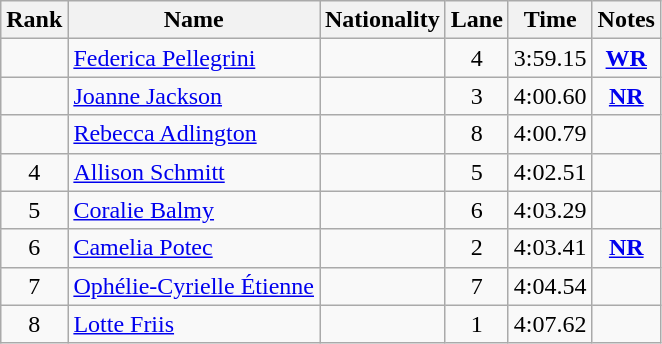<table class="wikitable sortable" style="text-align:center">
<tr>
<th>Rank</th>
<th>Name</th>
<th>Nationality</th>
<th>Lane</th>
<th>Time</th>
<th>Notes</th>
</tr>
<tr>
<td></td>
<td align=left><a href='#'>Federica Pellegrini</a></td>
<td align=left></td>
<td>4</td>
<td>3:59.15</td>
<td><strong><a href='#'>WR</a></strong></td>
</tr>
<tr>
<td></td>
<td align=left><a href='#'>Joanne Jackson</a></td>
<td align=left></td>
<td>3</td>
<td>4:00.60</td>
<td><strong><a href='#'>NR</a></strong></td>
</tr>
<tr>
<td></td>
<td align=left><a href='#'>Rebecca Adlington</a></td>
<td align=left></td>
<td>8</td>
<td>4:00.79</td>
<td></td>
</tr>
<tr>
<td>4</td>
<td align=left><a href='#'>Allison Schmitt</a></td>
<td align=left></td>
<td>5</td>
<td>4:02.51</td>
<td></td>
</tr>
<tr>
<td>5</td>
<td align=left><a href='#'>Coralie Balmy</a></td>
<td align=left></td>
<td>6</td>
<td>4:03.29</td>
<td></td>
</tr>
<tr>
<td>6</td>
<td align=left><a href='#'>Camelia Potec</a></td>
<td align=left></td>
<td>2</td>
<td>4:03.41</td>
<td><strong><a href='#'>NR</a></strong></td>
</tr>
<tr>
<td>7</td>
<td align=left><a href='#'>Ophélie-Cyrielle Étienne</a></td>
<td align=left></td>
<td>7</td>
<td>4:04.54</td>
<td></td>
</tr>
<tr>
<td>8</td>
<td align=left><a href='#'>Lotte Friis</a></td>
<td align=left></td>
<td>1</td>
<td>4:07.62</td>
<td></td>
</tr>
</table>
